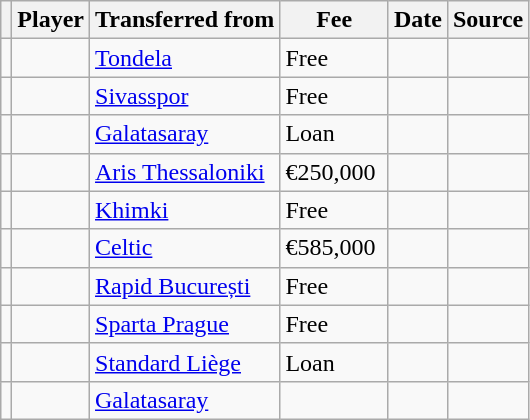<table class="wikitable plainrowheaders sortable">
<tr>
<th></th>
<th scope="col">Player</th>
<th>Transferred from</th>
<th style="width: 65px;">Fee</th>
<th scope="col">Date</th>
<th scope="col">Source</th>
</tr>
<tr>
<td align="center"></td>
<td></td>
<td> <a href='#'>Tondela</a></td>
<td>Free</td>
<td></td>
<td></td>
</tr>
<tr>
<td align="center"></td>
<td></td>
<td> <a href='#'>Sivasspor</a></td>
<td>Free</td>
<td></td>
<td></td>
</tr>
<tr>
<td align="center"></td>
<td></td>
<td> <a href='#'>Galatasaray</a></td>
<td>Loan</td>
<td></td>
<td></td>
</tr>
<tr>
<td align="center"></td>
<td></td>
<td> <a href='#'>Aris Thessaloniki</a></td>
<td>€250,000</td>
<td></td>
<td></td>
</tr>
<tr>
<td align="center"></td>
<td></td>
<td> <a href='#'>Khimki</a></td>
<td>Free</td>
<td></td>
<td></td>
</tr>
<tr>
<td align="center"></td>
<td></td>
<td> <a href='#'>Celtic</a></td>
<td>€585,000</td>
<td></td>
<td></td>
</tr>
<tr>
<td align="center"></td>
<td></td>
<td> <a href='#'>Rapid București</a></td>
<td>Free</td>
<td></td>
<td></td>
</tr>
<tr>
<td align="center"></td>
<td></td>
<td> <a href='#'>Sparta Prague</a></td>
<td>Free</td>
<td></td>
<td></td>
</tr>
<tr>
<td align="center"></td>
<td></td>
<td> <a href='#'>Standard Liège</a></td>
<td>Loan</td>
<td></td>
<td></td>
</tr>
<tr>
<td align="center"></td>
<td></td>
<td> <a href='#'>Galatasaray</a></td>
<td></td>
<td></td>
<td></td>
</tr>
</table>
